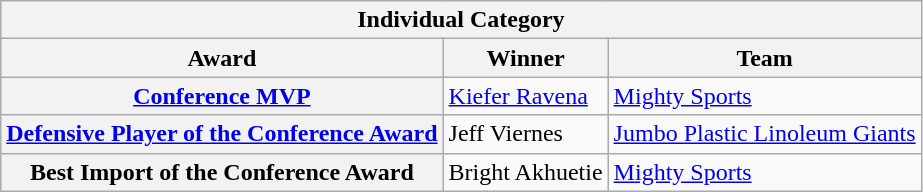<table class="wikitable">
<tr>
<th colspan="3">Individual Category</th>
</tr>
<tr>
<th>Award</th>
<th>Winner</th>
<th>Team</th>
</tr>
<tr>
<th><a href='#'>Conference MVP</a></th>
<td> <a href='#'>Kiefer Ravena</a></td>
<td><a href='#'>Mighty Sports</a></td>
</tr>
<tr>
<th><a href='#'>Defensive Player of the Conference Award</a></th>
<td> Jeff Viernes</td>
<td><a href='#'>Jumbo Plastic Linoleum Giants</a></td>
</tr>
<tr>
<th>Best Import of the Conference Award</th>
<td> Bright Akhuetie</td>
<td><a href='#'>Mighty Sports</a></td>
</tr>
</table>
